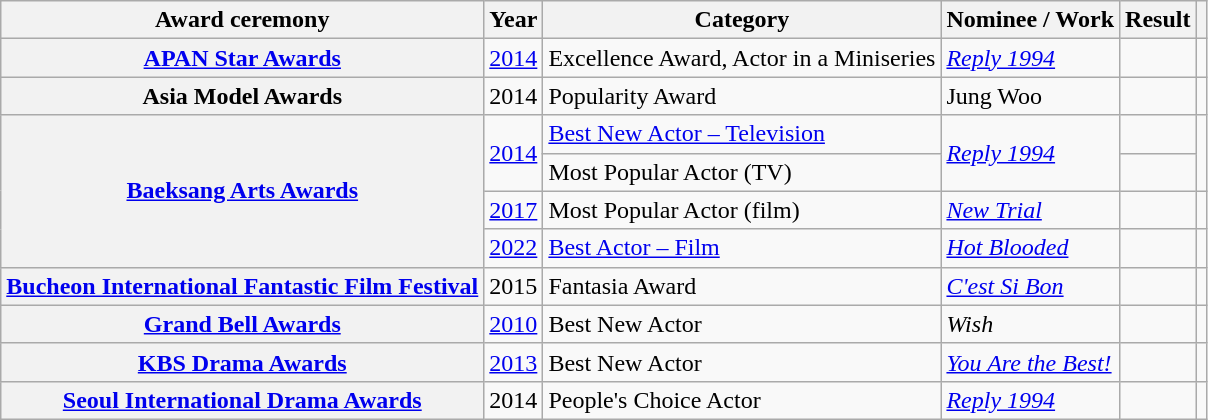<table class="wikitable plainrowheaders sortable">
<tr>
<th scope="col">Award ceremony</th>
<th scope="col">Year</th>
<th scope="col">Category</th>
<th scope="col">Nominee / Work</th>
<th scope="col">Result</th>
<th scope="col" class="unsortable"></th>
</tr>
<tr>
<th scope="row"><a href='#'>APAN Star Awards</a></th>
<td style="text-align:center"><a href='#'>2014</a></td>
<td>Excellence Award, Actor in a Miniseries</td>
<td><em><a href='#'>Reply 1994</a></em></td>
<td></td>
<td style="text-align:center"></td>
</tr>
<tr>
<th scope="row">Asia Model Awards</th>
<td style="text-align:center">2014</td>
<td>Popularity Award</td>
<td>Jung Woo</td>
<td></td>
<td style="text-align:center"></td>
</tr>
<tr>
<th scope="row"  rowspan="4"><a href='#'>Baeksang Arts Awards</a></th>
<td rowspan="2" style="text-align:center"><a href='#'>2014</a></td>
<td><a href='#'>Best New Actor – Television</a></td>
<td rowspan="2"><em><a href='#'>Reply 1994</a></em></td>
<td></td>
<td rowspan="2" style="text-align:center"></td>
</tr>
<tr>
<td>Most Popular Actor (TV)</td>
<td></td>
</tr>
<tr>
<td style="text-align:center"><a href='#'>2017</a></td>
<td>Most Popular Actor (film)</td>
<td><em><a href='#'>New Trial</a></em></td>
<td></td>
<td style="text-align:center"></td>
</tr>
<tr>
<td style="text-align:center"><a href='#'>2022</a></td>
<td><a href='#'>Best Actor – Film</a></td>
<td><em><a href='#'>Hot Blooded</a></em></td>
<td></td>
<td style="text-align:center"></td>
</tr>
<tr>
<th scope="row"><a href='#'>Bucheon International Fantastic Film Festival</a></th>
<td style="text-align:center">2015</td>
<td>Fantasia Award</td>
<td><em><a href='#'>C'est Si Bon</a></em></td>
<td></td>
<td style="text-align:center"></td>
</tr>
<tr>
<th scope="row"><a href='#'>Grand Bell Awards</a></th>
<td style="text-align:center"><a href='#'>2010</a></td>
<td>Best New Actor</td>
<td><em>Wish</em></td>
<td></td>
<td style="text-align:center"></td>
</tr>
<tr>
<th scope="row"><a href='#'>KBS Drama Awards</a></th>
<td style="text-align:center"><a href='#'>2013</a></td>
<td>Best New Actor</td>
<td><em><a href='#'>You Are the Best!</a></em></td>
<td></td>
<td style="text-align:center"></td>
</tr>
<tr>
<th scope="row"><a href='#'>Seoul International Drama Awards</a></th>
<td style="text-align:center">2014</td>
<td>People's Choice Actor</td>
<td><em><a href='#'>Reply 1994</a></em></td>
<td></td>
</tr>
</table>
